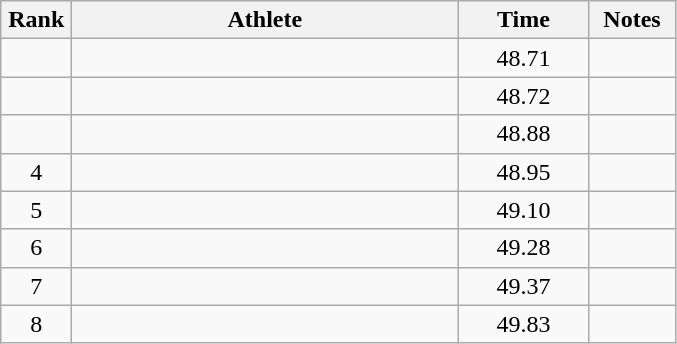<table class="wikitable" style="text-align:center">
<tr>
<th width=40>Rank</th>
<th width=250>Athlete</th>
<th width=80>Time</th>
<th width=50>Notes</th>
</tr>
<tr>
<td></td>
<td align=left></td>
<td>48.71</td>
<td></td>
</tr>
<tr>
<td></td>
<td align=left></td>
<td>48.72</td>
<td></td>
</tr>
<tr>
<td></td>
<td align=left></td>
<td>48.88</td>
<td></td>
</tr>
<tr>
<td>4</td>
<td align=left></td>
<td>48.95</td>
<td></td>
</tr>
<tr>
<td>5</td>
<td align=left></td>
<td>49.10</td>
<td></td>
</tr>
<tr>
<td>6</td>
<td align=left></td>
<td>49.28</td>
<td></td>
</tr>
<tr>
<td>7</td>
<td align=left></td>
<td>49.37</td>
<td></td>
</tr>
<tr>
<td>8</td>
<td align=left></td>
<td>49.83</td>
<td></td>
</tr>
</table>
